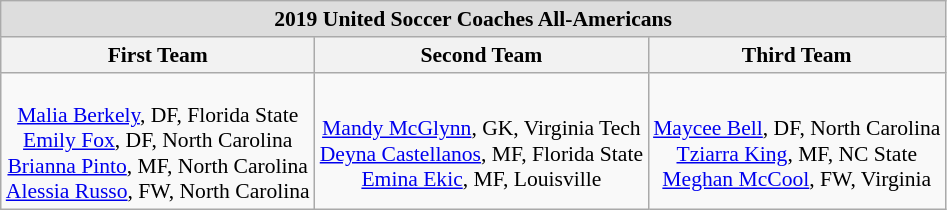<table class="wikitable" style="white-space:nowrap; text-align:center; font-size:90%;">
<tr>
<td colspan="7" style="text-align:center; background:#ddd;"><strong>2019 United Soccer Coaches All-Americans</strong></td>
</tr>
<tr>
<th>First Team</th>
<th>Second Team</th>
<th>Third Team</th>
</tr>
<tr>
<td><br><a href='#'>Malia Berkely</a>, DF, Florida State<br>
<a href='#'>Emily Fox</a>, DF, North Carolina<br>
<a href='#'>Brianna Pinto</a>, MF, North Carolina<br>
<a href='#'>Alessia Russo</a>, FW, North Carolina</td>
<td><br><a href='#'>Mandy McGlynn</a>, GK, Virginia Tech<br>
<a href='#'>Deyna Castellanos</a>, MF, Florida State<br>
<a href='#'>Emina Ekic</a>, MF, Louisville</td>
<td><br><a href='#'>Maycee Bell</a>, DF, North Carolina<br>
<a href='#'>Tziarra King</a>, MF, NC State<br>
<a href='#'>Meghan McCool</a>, FW, Virginia</td>
</tr>
</table>
